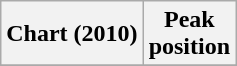<table class="wikitable plainrowheaders" style="text-align:center">
<tr>
<th scope="col">Chart (2010)</th>
<th scope="col">Peak<br>position</th>
</tr>
<tr>
</tr>
</table>
